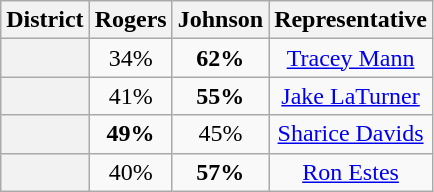<table class=wikitable>
<tr>
<th>District</th>
<th>Rogers</th>
<th>Johnson</th>
<th>Representative</th>
</tr>
<tr align=center>
<th></th>
<td>34%</td>
<td><strong>62%</strong></td>
<td><a href='#'>Tracey Mann</a></td>
</tr>
<tr align=center>
<th></th>
<td>41%</td>
<td><strong>55%</strong></td>
<td><a href='#'>Jake LaTurner</a></td>
</tr>
<tr align=center>
<th></th>
<td><strong>49%</strong></td>
<td>45%</td>
<td><a href='#'>Sharice Davids</a></td>
</tr>
<tr align=center>
<th></th>
<td>40%</td>
<td><strong>57%</strong></td>
<td><a href='#'>Ron Estes</a></td>
</tr>
</table>
